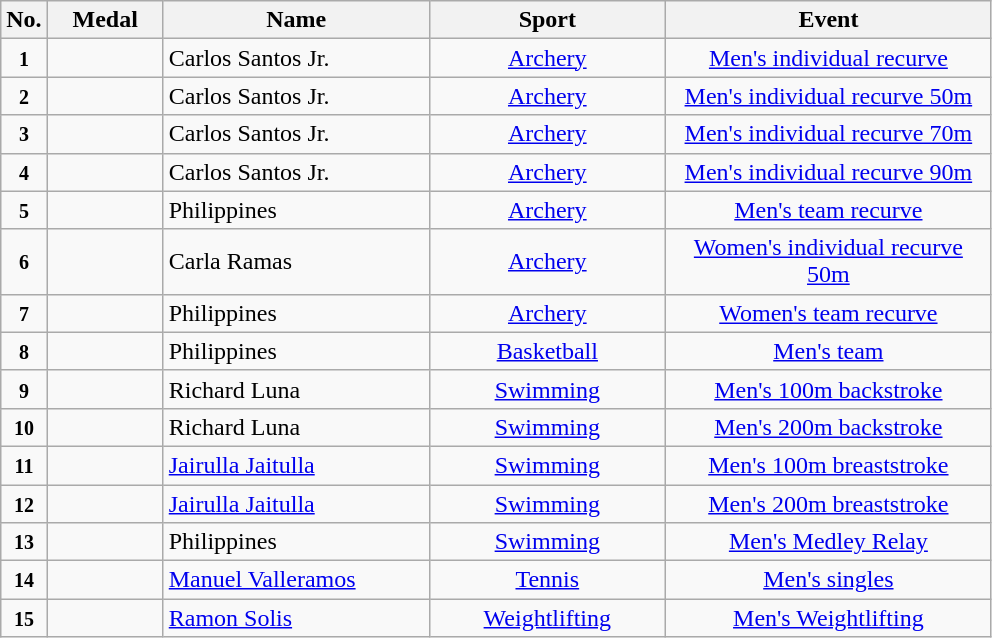<table class="wikitable" style="font-size:100%; text-align:center;">
<tr>
<th width="10">No.</th>
<th width="70">Medal</th>
<th width="170">Name</th>
<th width="150">Sport</th>
<th width="210">Event</th>
</tr>
<tr>
<td><small><strong>1</strong></small></td>
<td></td>
<td align=left>Carlos Santos Jr.</td>
<td> <a href='#'>Archery</a></td>
<td><a href='#'>Men's individual recurve</a></td>
</tr>
<tr>
<td><small><strong>2</strong></small></td>
<td></td>
<td align=left>Carlos Santos Jr.</td>
<td> <a href='#'>Archery</a></td>
<td><a href='#'>Men's individual recurve 50m</a></td>
</tr>
<tr>
<td><small><strong>3</strong></small></td>
<td></td>
<td align=left>Carlos Santos Jr.</td>
<td> <a href='#'>Archery</a></td>
<td><a href='#'>Men's individual recurve 70m</a></td>
</tr>
<tr>
<td><small><strong>4</strong></small></td>
<td></td>
<td align=left>Carlos Santos Jr.</td>
<td> <a href='#'>Archery</a></td>
<td><a href='#'>Men's individual recurve 90m</a></td>
</tr>
<tr>
<td><small><strong>5</strong></small></td>
<td></td>
<td align=left>Philippines</td>
<td> <a href='#'>Archery</a></td>
<td><a href='#'>Men's team recurve</a></td>
</tr>
<tr>
<td><small><strong>6</strong></small></td>
<td></td>
<td align=left>Carla Ramas</td>
<td> <a href='#'>Archery</a></td>
<td><a href='#'>Women's individual recurve 50m</a></td>
</tr>
<tr>
<td><small><strong>7</strong></small></td>
<td></td>
<td align=left>Philippines</td>
<td> <a href='#'>Archery</a></td>
<td><a href='#'>Women's team recurve</a></td>
</tr>
<tr>
<td><small><strong>8</strong></small></td>
<td></td>
<td align=left>Philippines</td>
<td> <a href='#'>Basketball</a></td>
<td><a href='#'>Men's team</a></td>
</tr>
<tr>
<td><small><strong>9</strong></small></td>
<td></td>
<td align=left>Richard Luna</td>
<td> <a href='#'>Swimming</a></td>
<td><a href='#'>Men's 100m backstroke</a></td>
</tr>
<tr>
<td><small><strong>10</strong></small></td>
<td></td>
<td align=left>Richard Luna</td>
<td> <a href='#'>Swimming</a></td>
<td><a href='#'>Men's 200m backstroke</a></td>
</tr>
<tr>
<td><small><strong>11</strong></small></td>
<td></td>
<td align=left><a href='#'>Jairulla Jaitulla</a></td>
<td> <a href='#'>Swimming</a></td>
<td><a href='#'>Men's 100m breaststroke</a></td>
</tr>
<tr>
<td><small><strong>12</strong></small></td>
<td></td>
<td align=left><a href='#'>Jairulla Jaitulla</a></td>
<td> <a href='#'>Swimming</a></td>
<td><a href='#'>Men's 200m breaststroke</a></td>
</tr>
<tr>
<td><small><strong>13</strong></small></td>
<td></td>
<td align=left>Philippines</td>
<td> <a href='#'>Swimming</a></td>
<td><a href='#'>Men's  Medley Relay</a></td>
</tr>
<tr>
<td><small><strong>14</strong></small></td>
<td></td>
<td align=left><a href='#'>Manuel Valleramos</a></td>
<td> <a href='#'>Tennis</a></td>
<td><a href='#'>Men's singles</a></td>
</tr>
<tr>
<td><small><strong>15</strong></small></td>
<td></td>
<td align=left><a href='#'>Ramon Solis</a></td>
<td> <a href='#'>Weightlifting</a></td>
<td><a href='#'>Men's Weightlifting</a></td>
</tr>
</table>
